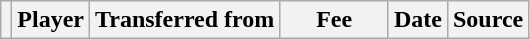<table class="wikitable plainrowheaders sortable">
<tr>
<th></th>
<th scope="col">Player</th>
<th>Transferred from</th>
<th style="width: 65px;">Fee</th>
<th scope="col">Date</th>
<th scope="col">Source</th>
</tr>
</table>
